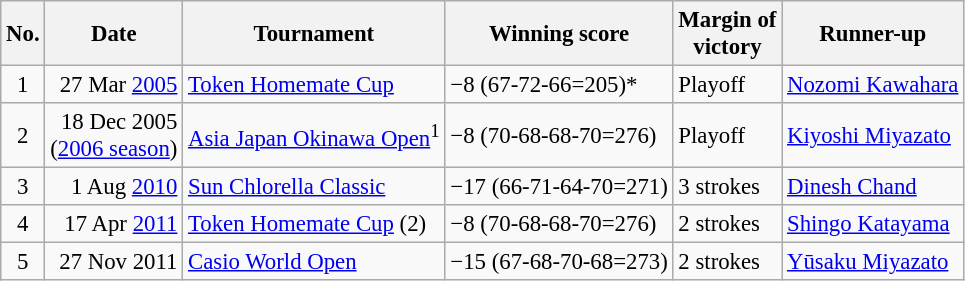<table class="wikitable" style="font-size:95%;">
<tr>
<th>No.</th>
<th>Date</th>
<th>Tournament</th>
<th>Winning score</th>
<th>Margin of<br>victory</th>
<th>Runner-up</th>
</tr>
<tr>
<td align=center>1</td>
<td align=right>27 Mar <a href='#'>2005</a></td>
<td><a href='#'>Token Homemate Cup</a></td>
<td>−8 (67-72-66=205)*</td>
<td>Playoff</td>
<td> <a href='#'>Nozomi Kawahara</a></td>
</tr>
<tr>
<td align=center>2</td>
<td align=right>18 Dec 2005<br>(<a href='#'>2006 season</a>)</td>
<td><a href='#'>Asia Japan Okinawa Open</a><sup>1</sup></td>
<td>−8 (70-68-68-70=276)</td>
<td>Playoff</td>
<td> <a href='#'>Kiyoshi Miyazato</a></td>
</tr>
<tr>
<td align=center>3</td>
<td align=right>1 Aug <a href='#'>2010</a></td>
<td><a href='#'>Sun Chlorella Classic</a></td>
<td>−17 (66-71-64-70=271)</td>
<td>3 strokes</td>
<td> <a href='#'>Dinesh Chand</a></td>
</tr>
<tr>
<td align=center>4</td>
<td align=right>17 Apr <a href='#'>2011</a></td>
<td><a href='#'>Token Homemate Cup</a> (2)</td>
<td>−8 (70-68-68-70=276)</td>
<td>2 strokes</td>
<td> <a href='#'>Shingo Katayama</a></td>
</tr>
<tr>
<td align=center>5</td>
<td align=right>27 Nov 2011</td>
<td><a href='#'>Casio World Open</a></td>
<td>−15 (67-68-70-68=273)</td>
<td>2 strokes</td>
<td> <a href='#'>Yūsaku Miyazato</a></td>
</tr>
</table>
